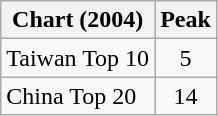<table class="wikitable">
<tr>
<th align="left">Chart (2004)</th>
<th align="left">Peak</th>
</tr>
<tr>
<td align="left">Taiwan Top 10</td>
<td align="center">5</td>
</tr>
<tr>
<td align="left">China Top 20</td>
<td align="center">14</td>
</tr>
</table>
